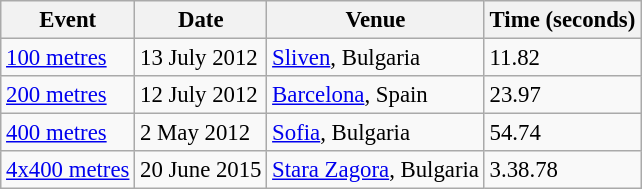<table class="wikitable" style="font-size:95%;">
<tr>
<th>Event</th>
<th>Date</th>
<th>Venue</th>
<th>Time (seconds)</th>
</tr>
<tr>
<td><a href='#'>100 metres</a></td>
<td>13 July 2012</td>
<td><a href='#'>Sliven</a>, Bulgaria</td>
<td>11.82</td>
</tr>
<tr>
<td><a href='#'>200 metres</a></td>
<td>12 July 2012</td>
<td><a href='#'>Barcelona</a>, Spain</td>
<td>23.97</td>
</tr>
<tr>
<td><a href='#'>400 metres</a></td>
<td>2 May 2012</td>
<td><a href='#'>Sofia</a>, Bulgaria</td>
<td>54.74</td>
</tr>
<tr>
<td><a href='#'>4x400 metres</a></td>
<td>20 June 2015</td>
<td><a href='#'>Stara Zagora</a>, Bulgaria</td>
<td>3.38.78</td>
</tr>
</table>
